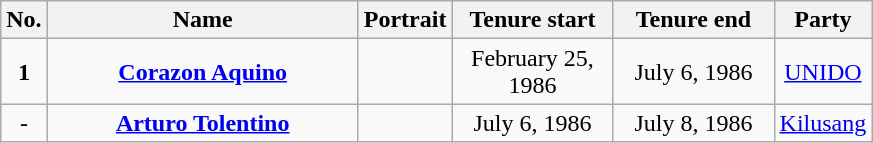<table class="wikitable" style="text-align:center" |>
<tr>
<th>No.</th>
<th width="200px">Name</th>
<th>Portrait</th>
<th width="100px">Tenure start</th>
<th width="100px">Tenure end</th>
<th><strong>Party</strong></th>
</tr>
<tr>
<td><strong>1</strong></td>
<td><strong><a href='#'>Corazon Aquino</a></strong><br></td>
<td></td>
<td>February 25, 1986</td>
<td>July 6, 1986</td>
<td><a href='#'>UNIDO</a></td>
</tr>
<tr>
<td>-</td>
<td><strong><a href='#'>Arturo Tolentino</a></strong><br></td>
<td></td>
<td>July 6, 1986</td>
<td>July 8, 1986</td>
<td><a href='#'>Kilusang</a></td>
</tr>
</table>
